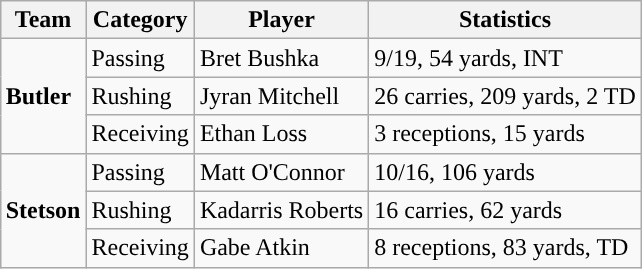<table class="wikitable" style="float: right;">
<tr>
<th>Team</th>
<th>Category</th>
<th>Player</th>
<th>Statistics</th>
</tr>
<tr>
<td rowspan=3><strong>Butler</strong></td>
<td>Passing</td>
<td>Bret Bushka</td>
<td>9/19, 54 yards, INT</td>
</tr>
<tr>
<td>Rushing</td>
<td>Jyran Mitchell</td>
<td>26 carries, 209 yards, 2 TD</td>
</tr>
<tr>
<td>Receiving</td>
<td>Ethan Loss</td>
<td>3 receptions, 15 yards</td>
</tr>
<tr>
<td rowspan=3><strong>Stetson</strong></td>
<td>Passing</td>
<td>Matt O'Connor</td>
<td>10/16, 106 yards</td>
</tr>
<tr>
<td>Rushing</td>
<td>Kadarris Roberts</td>
<td>16 carries, 62 yards</td>
</tr>
<tr>
<td>Receiving</td>
<td>Gabe Atkin</td>
<td>8 receptions, 83 yards, TD</td>
</tr>
</table>
